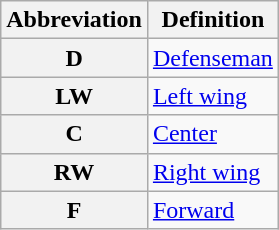<table class="wikitable">
<tr>
<th scope="col">Abbreviation</th>
<th scope="col">Definition</th>
</tr>
<tr>
<th scope="row">D</th>
<td><a href='#'>Defenseman</a></td>
</tr>
<tr>
<th scope="row">LW</th>
<td><a href='#'>Left wing</a></td>
</tr>
<tr>
<th scope="row">C</th>
<td><a href='#'>Center</a></td>
</tr>
<tr>
<th scope="row">RW</th>
<td><a href='#'>Right wing</a></td>
</tr>
<tr>
<th scope="row">F</th>
<td><a href='#'>Forward</a></td>
</tr>
</table>
